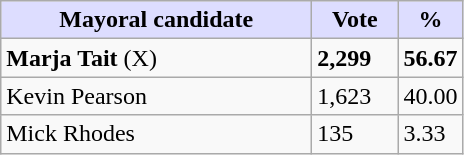<table class="wikitable">
<tr>
<th style="background:#ddf;" width="200px">Mayoral candidate</th>
<th style="background:#ddf;" width="50px">Vote</th>
<th style="background:#ddf;" width="30px">%</th>
</tr>
<tr>
<td><strong>Marja Tait</strong> (X)</td>
<td><strong>2,299</strong></td>
<td><strong>56.67</strong></td>
</tr>
<tr>
<td>Kevin Pearson</td>
<td>1,623</td>
<td>40.00</td>
</tr>
<tr>
<td>Mick Rhodes</td>
<td>135</td>
<td>3.33</td>
</tr>
</table>
